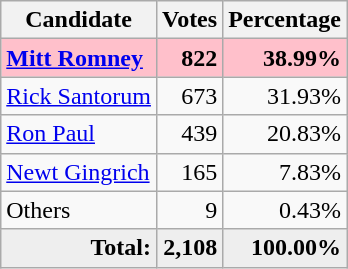<table class="wikitable" style="text-align:right;">
<tr>
<th>Candidate</th>
<th>Votes</th>
<th>Percentage</th>
</tr>
<tr align="right" bgcolor="pink">
<td style="text-align:left;"> <strong><a href='#'>Mitt Romney</a></strong></td>
<td><strong>822</strong></td>
<td><strong>38.99%</strong></td>
</tr>
<tr>
<td style="text-align:left;"><a href='#'>Rick Santorum</a></td>
<td>673</td>
<td>31.93%</td>
</tr>
<tr>
<td style="text-align:left;"><a href='#'>Ron Paul</a></td>
<td>439</td>
<td>20.83%</td>
</tr>
<tr>
<td style="text-align:left;"><a href='#'>Newt Gingrich</a></td>
<td>165</td>
<td>7.83%</td>
</tr>
<tr>
<td style="text-align:left;">Others</td>
<td>9</td>
<td>0.43%</td>
</tr>
<tr bgcolor="#eeeeee">
<td><strong>Total:</strong></td>
<td><strong>2,108</strong></td>
<td><strong>100.00%</strong></td>
</tr>
</table>
